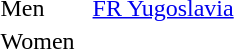<table>
<tr>
<td>Men</td>
<td></td>
<td></td>
<td> <a href='#'>FR Yugoslavia</a></td>
</tr>
<tr>
<td>Women</td>
<td></td>
<td></td>
<td></td>
</tr>
</table>
